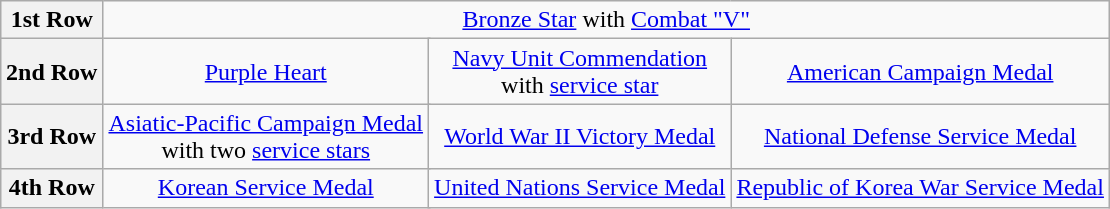<table class="wikitable" style="margin:1em auto; text-align:center;">
<tr>
<th>1st Row</th>
<td colspan="6"><a href='#'>Bronze Star</a> with <a href='#'>Combat "V"</a></td>
</tr>
<tr>
<th>2nd Row</th>
<td colspan="2"><a href='#'>Purple Heart</a></td>
<td colspan="2"><a href='#'>Navy Unit Commendation</a><br>with <a href='#'>service star</a></td>
<td colspan="2"><a href='#'>American Campaign Medal</a></td>
</tr>
<tr>
<th>3rd Row</th>
<td colspan="2"><a href='#'>Asiatic-Pacific Campaign Medal</a> <br>with two <a href='#'>service stars</a></td>
<td colspan="2"><a href='#'>World War II Victory Medal</a></td>
<td colspan="2"><a href='#'>National Defense Service Medal</a></td>
</tr>
<tr>
<th>4th Row</th>
<td colspan="2"><a href='#'>Korean Service Medal</a></td>
<td colspan="2"><a href='#'>United Nations Service Medal</a></td>
<td colspan="2"><a href='#'>Republic of Korea War Service Medal</a></td>
</tr>
</table>
